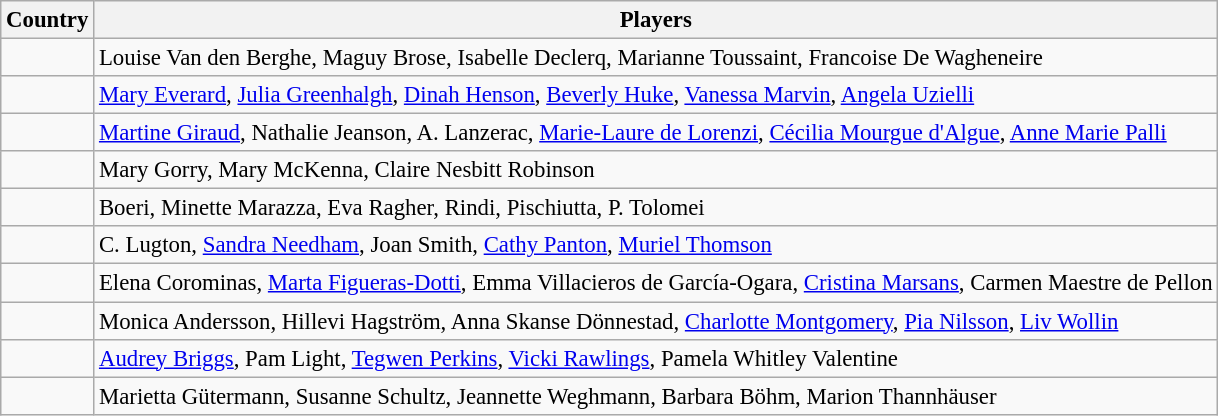<table class="wikitable" style="font-size:95%;">
<tr>
<th>Country</th>
<th>Players</th>
</tr>
<tr>
<td></td>
<td>Louise Van den Berghe, Maguy Brose, Isabelle Declerq, Marianne Toussaint, Francoise De Wagheneire</td>
</tr>
<tr>
<td></td>
<td><a href='#'>Mary Everard</a>, <a href='#'>Julia Greenhalgh</a>, <a href='#'>Dinah Henson</a>, <a href='#'>Beverly Huke</a>, <a href='#'>Vanessa Marvin</a>, <a href='#'>Angela Uzielli</a></td>
</tr>
<tr>
<td></td>
<td><a href='#'>Martine Giraud</a>, Nathalie Jeanson, A. Lanzerac, <a href='#'>Marie-Laure de Lorenzi</a>, <a href='#'>Cécilia Mourgue d'Algue</a>, <a href='#'>Anne Marie Palli</a></td>
</tr>
<tr>
<td></td>
<td>Mary Gorry, Mary McKenna, Claire Nesbitt Robinson</td>
</tr>
<tr>
<td></td>
<td>Boeri, Minette Marazza, Eva Ragher, Rindi, Pischiutta, P. Tolomei</td>
</tr>
<tr>
<td></td>
<td>C. Lugton, <a href='#'>Sandra Needham</a>, Joan Smith, <a href='#'>Cathy Panton</a>, <a href='#'>Muriel Thomson</a></td>
</tr>
<tr>
<td></td>
<td>Elena Corominas, <a href='#'>Marta Figueras-Dotti</a>, Emma Villacieros de García-Ogara, <a href='#'>Cristina Marsans</a>, Carmen Maestre de Pellon</td>
</tr>
<tr>
<td></td>
<td>Monica Andersson, Hillevi Hagström, Anna Skanse Dönnestad, <a href='#'>Charlotte Montgomery</a>, <a href='#'>Pia Nilsson</a>, <a href='#'>Liv Wollin</a></td>
</tr>
<tr>
<td></td>
<td><a href='#'>Audrey Briggs</a>, Pam Light, <a href='#'>Tegwen Perkins</a>, <a href='#'>Vicki Rawlings</a>, Pamela Whitley Valentine</td>
</tr>
<tr>
<td></td>
<td>Marietta Gütermann, Susanne Schultz, Jeannette Weghmann, Barbara Böhm, Marion Thannhäuser</td>
</tr>
</table>
